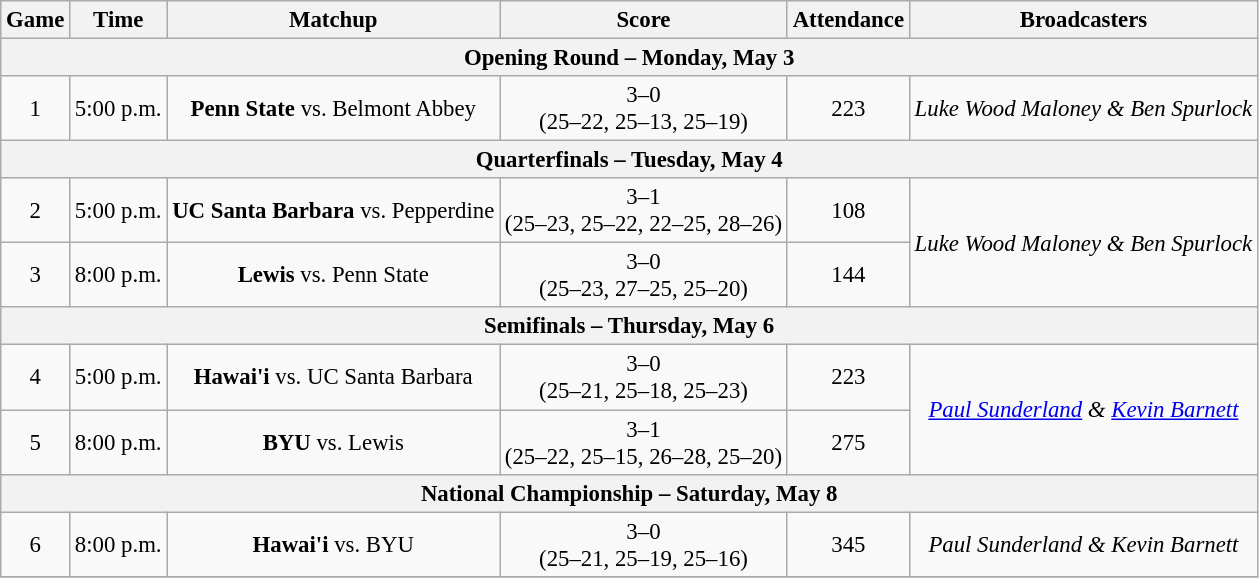<table class="wikitable" style="font-size: 95%;text-align:center">
<tr>
<th>Game</th>
<th>Time</th>
<th>Matchup</th>
<th>Score</th>
<th>Attendance</th>
<th>Broadcasters</th>
</tr>
<tr>
<th colspan=6>Opening Round – Monday, May 3</th>
</tr>
<tr>
<td>1</td>
<td>5:00 p.m.</td>
<td><strong>Penn State</strong> vs. Belmont Abbey</td>
<td>3–0<br>(25–22, 25–13, 25–19)</td>
<td>223</td>
<td><em>Luke Wood Maloney & Ben Spurlock</em></td>
</tr>
<tr>
<th colspan=6>Quarterfinals – Tuesday, May 4</th>
</tr>
<tr>
<td>2</td>
<td>5:00 p.m.</td>
<td><strong>UC Santa Barbara</strong> vs. Pepperdine</td>
<td>3–1<br>(25–23, 25–22, 22–25, 28–26)</td>
<td>108</td>
<td rowspan=2><em>Luke Wood Maloney & Ben Spurlock</em></td>
</tr>
<tr>
<td>3</td>
<td>8:00 p.m.</td>
<td><strong>Lewis</strong> vs. Penn State</td>
<td>3–0<br>(25–23, 27–25, 25–20)</td>
<td>144</td>
</tr>
<tr>
<th colspan=6>Semifinals – Thursday, May 6</th>
</tr>
<tr>
<td>4</td>
<td>5:00 p.m.</td>
<td><strong>Hawai'i</strong> vs. UC Santa Barbara</td>
<td>3–0<br>(25–21, 25–18, 25–23)</td>
<td>223</td>
<td rowspan=2><em><a href='#'>Paul Sunderland</a> & <a href='#'>Kevin Barnett</a></em></td>
</tr>
<tr>
<td>5</td>
<td>8:00 p.m.</td>
<td><strong>BYU</strong> vs. Lewis</td>
<td>3–1<br>(25–22, 25–15, 26–28, 25–20)</td>
<td>275</td>
</tr>
<tr>
<th colspan=6>National Championship – Saturday, May 8</th>
</tr>
<tr>
<td>6</td>
<td>8:00 p.m.</td>
<td><strong>Hawai'i</strong> vs. BYU</td>
<td>3–0<br>(25–21, 25–19, 25–16)</td>
<td>345</td>
<td><em>Paul Sunderland & Kevin Barnett</em></td>
</tr>
<tr>
</tr>
</table>
